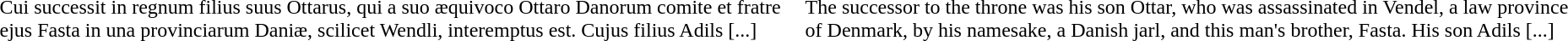<table>
<tr>
<td><br>Cui successit in regnum filius suus Ottarus, qui a suo æquivoco Ottaro Danorum comite et fratre ejus Fasta in una provinciarum Daniæ, scilicet Wendli, interemptus est. Cujus filius Adils [...]</td>
<td><br>The successor to the throne was his son Ottar, who was assassinated in Vendel, a law province of Denmark, by his namesake, a Danish jarl, and this man's brother, Fasta. His son Adils [...]</td>
<td></td>
</tr>
</table>
